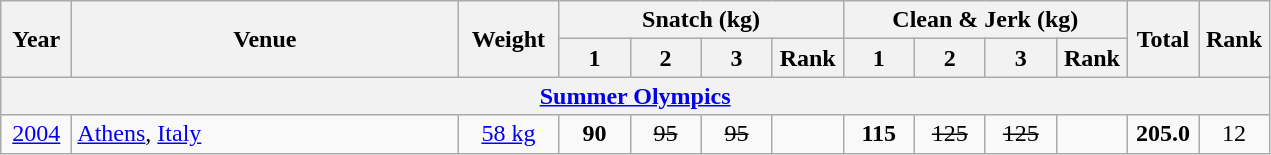<table class = "wikitable" style="text-align:center;">
<tr>
<th rowspan=2 width=40>Year</th>
<th rowspan=2 width=250>Venue</th>
<th rowspan=2 width=60>Weight</th>
<th colspan=4>Snatch (kg)</th>
<th colspan=4>Clean & Jerk (kg)</th>
<th rowspan=2 width=40>Total</th>
<th rowspan=2 width=40>Rank</th>
</tr>
<tr>
<th width=40>1</th>
<th width=40>2</th>
<th width=40>3</th>
<th width=40>Rank</th>
<th width=40>1</th>
<th width=40>2</th>
<th width=40>3</th>
<th width=40>Rank</th>
</tr>
<tr>
<th colspan=13><a href='#'>Summer Olympics</a></th>
</tr>
<tr>
<td><a href='#'>2004</a></td>
<td align=left> <a href='#'>Athens</a>, <a href='#'>Italy</a></td>
<td><a href='#'>58 kg</a></td>
<td><strong>90</strong></td>
<td><s> 95</s></td>
<td><s> 95 </s></td>
<td></td>
<td><strong>115</strong></td>
<td><s>125</s></td>
<td><s>125</s></td>
<td></td>
<td><strong>205.0</strong></td>
<td>12</td>
</tr>
</table>
